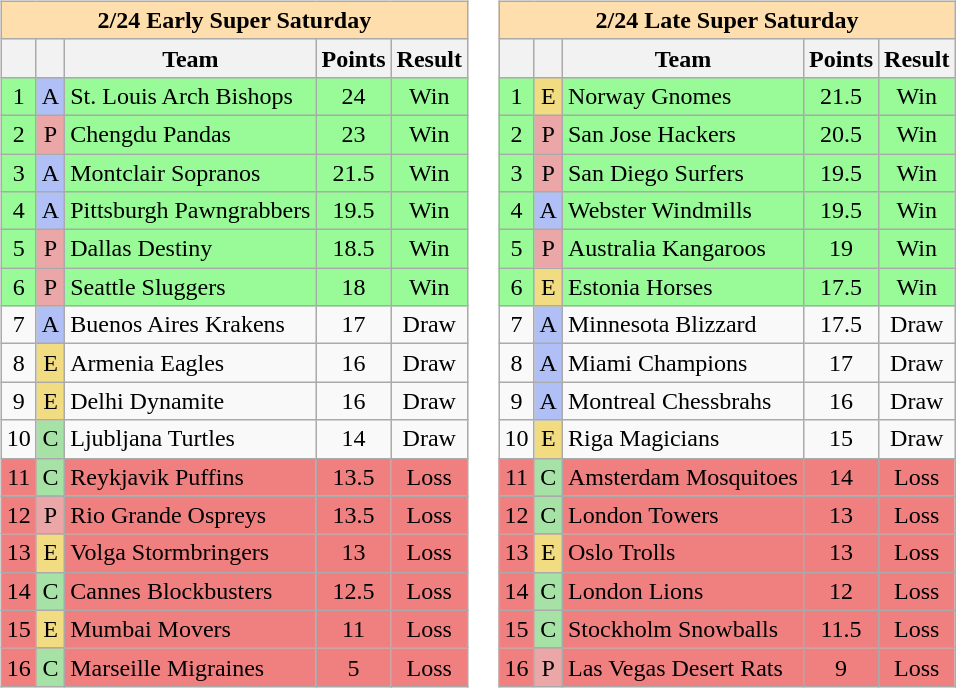<table>
<tr>
<td valign="left"><br><table class="wikitable">
<tr>
<th colspan="5" style="background:#ffdead;">2/24 Early Super Saturday</th>
</tr>
<tr>
<th></th>
<th></th>
<th>Team</th>
<th>Points</th>
<th>Result</th>
</tr>
<tr style="background:palegreen;">
<td align="center">1</td>
<td align="center" style="background:#b0c0f6">A</td>
<td> St. Louis Arch Bishops</td>
<td align="center">24</td>
<td align="center">Win</td>
</tr>
<tr style="background:palegreen;">
<td align="center">2</td>
<td align="center" style="background:#eba7a7">P</td>
<td> Chengdu Pandas</td>
<td align="center">23</td>
<td align="center">Win</td>
</tr>
<tr style="background:palegreen;">
<td align="center">3</td>
<td align="center" style="background:#b0c0f6">A</td>
<td> Montclair Sopranos</td>
<td align="center">21.5</td>
<td align="center">Win</td>
</tr>
<tr style="background:palegreen;">
<td align="center">4</td>
<td align="center" style="background:#b0c0f6">A</td>
<td> Pittsburgh Pawngrabbers</td>
<td align="center">19.5</td>
<td align="center">Win</td>
</tr>
<tr style="background:palegreen;">
<td align="center">5</td>
<td align="center" style="background:#eba7a7">P</td>
<td> Dallas Destiny</td>
<td align="center">18.5</td>
<td align="center">Win</td>
</tr>
<tr style="background:palegreen;">
<td align="center">6</td>
<td align="center" style="background:#eba7a7">P</td>
<td> Seattle Sluggers</td>
<td align="center">18</td>
<td align="center">Win</td>
</tr>
<tr>
<td align="center">7</td>
<td align="center" style="background:#b0c0f6">A</td>
<td> Buenos Aires Krakens</td>
<td align="center">17</td>
<td align="center">Draw</td>
</tr>
<tr>
<td align="center">8</td>
<td align="center" style="background:#f2dc81">E</td>
<td> Armenia Eagles</td>
<td align="center">16</td>
<td align="center">Draw</td>
</tr>
<tr>
<td align="center">9</td>
<td align="center" style="background:#f2dc81">E</td>
<td> Delhi Dynamite</td>
<td align="center">16</td>
<td align="center">Draw</td>
</tr>
<tr>
<td align="center">10</td>
<td align="center" style="background:#a6e1a6">C</td>
<td> Ljubljana Turtles</td>
<td align="center">14</td>
<td align="center">Draw</td>
</tr>
<tr style="background:lightcoral;">
<td align="center">11</td>
<td align="center" style="background:#a6e1a6">C</td>
<td> Reykjavik Puffins</td>
<td align="center">13.5</td>
<td align="center">Loss</td>
</tr>
<tr style="background:lightcoral;">
<td align="center">12</td>
<td align="center" style="background:#eba7a7">P</td>
<td> Rio Grande Ospreys</td>
<td align="center">13.5</td>
<td align="center">Loss</td>
</tr>
<tr style="background:lightcoral;">
<td align="center">13</td>
<td align="center" style="background:#f2dc81">E</td>
<td> Volga Stormbringers</td>
<td align="center">13</td>
<td align="center">Loss</td>
</tr>
<tr style="background:lightcoral;">
<td align="center">14</td>
<td align="center" style="background:#a6e1a6">C</td>
<td> Cannes Blockbusters</td>
<td align="center">12.5</td>
<td align="center">Loss</td>
</tr>
<tr style="background:lightcoral;">
<td align="center">15</td>
<td align="center" style="background:#f2dc81">E</td>
<td> Mumbai Movers</td>
<td align="center">11</td>
<td align="center">Loss</td>
</tr>
<tr style="background:lightcoral;">
<td align="center">16</td>
<td align="center" style="background:#a6e1a6">C</td>
<td> Marseille Migraines</td>
<td align="center">5</td>
<td align="center">Loss</td>
</tr>
</table>
</td>
<td valign="right"><br><table class="wikitable">
<tr>
<th colspan="5" style="background:#ffdead;">2/24 Late Super Saturday</th>
</tr>
<tr>
<th></th>
<th></th>
<th>Team</th>
<th>Points</th>
<th>Result</th>
</tr>
<tr style="background:palegreen;">
<td align="center">1</td>
<td align="center" style="background:#f2dc81">E</td>
<td> Norway Gnomes</td>
<td align="center">21.5</td>
<td align="center">Win</td>
</tr>
<tr style="background:palegreen;">
<td align="center">2</td>
<td align="center" style="background:#eba7a7">P</td>
<td> San Jose Hackers</td>
<td align="center">20.5</td>
<td align="center">Win</td>
</tr>
<tr style="background:palegreen;">
<td align="center">3</td>
<td align="center" style="background:#eba7a7">P</td>
<td> San Diego Surfers</td>
<td align="center">19.5</td>
<td align="center">Win</td>
</tr>
<tr style="background:palegreen;">
<td align="center">4</td>
<td align="center" style="background:#b0c0f6">A</td>
<td> Webster Windmills</td>
<td align="center">19.5</td>
<td align="center">Win</td>
</tr>
<tr style="background:palegreen;">
<td align="center">5</td>
<td align="center" style="background:#eba7a7">P</td>
<td> Australia Kangaroos</td>
<td align="center">19</td>
<td align="center">Win</td>
</tr>
<tr style="background:palegreen;">
<td align="center">6</td>
<td align="center" style="background:#f2dc81">E</td>
<td> Estonia Horses</td>
<td align="center">17.5</td>
<td align="center">Win</td>
</tr>
<tr>
<td align="center">7</td>
<td align="center" style="background:#b0c0f6">A</td>
<td> Minnesota Blizzard</td>
<td align="center">17.5</td>
<td align="center">Draw</td>
</tr>
<tr>
<td align="center">8</td>
<td align="center" style="background:#b0c0f6">A</td>
<td> Miami Champions</td>
<td align="center">17</td>
<td align="center">Draw</td>
</tr>
<tr>
<td align="center">9</td>
<td align="center" style="background:#b0c0f6">A</td>
<td> Montreal Chessbrahs</td>
<td align="center">16</td>
<td align="center">Draw</td>
</tr>
<tr>
<td align="center">10</td>
<td align="center" style="background:#f2dc81">E</td>
<td> Riga Magicians</td>
<td align="center">15</td>
<td align="center">Draw</td>
</tr>
<tr style="background:lightcoral;">
<td align="center">11</td>
<td align="center" style="background:#a6e1a6">C</td>
<td> Amsterdam Mosquitoes</td>
<td align="center">14</td>
<td align="center">Loss</td>
</tr>
<tr style="background:lightcoral;">
<td align="center">12</td>
<td align="center" style="background:#a6e1a6">C</td>
<td> London Towers</td>
<td align="center">13</td>
<td align="center">Loss</td>
</tr>
<tr style="background:lightcoral;">
<td align="center">13</td>
<td align="center" style="background:#f2dc81">E</td>
<td> Oslo Trolls</td>
<td align="center">13</td>
<td align="center">Loss</td>
</tr>
<tr style="background:lightcoral;">
<td align="center">14</td>
<td align="center" style="background:#a6e1a6">C</td>
<td> London Lions</td>
<td align="center">12</td>
<td align="center">Loss</td>
</tr>
<tr style="background:lightcoral;">
<td align="center">15</td>
<td align="center" style="background:#a6e1a6">C</td>
<td> Stockholm Snowballs</td>
<td align="center">11.5</td>
<td align="center">Loss</td>
</tr>
<tr style="background:lightcoral;">
<td align="center">16</td>
<td align="center" style="background:#eba7a7">P</td>
<td> Las Vegas Desert Rats</td>
<td align="center">9</td>
<td align="center">Loss</td>
</tr>
</table>
</td>
</tr>
</table>
